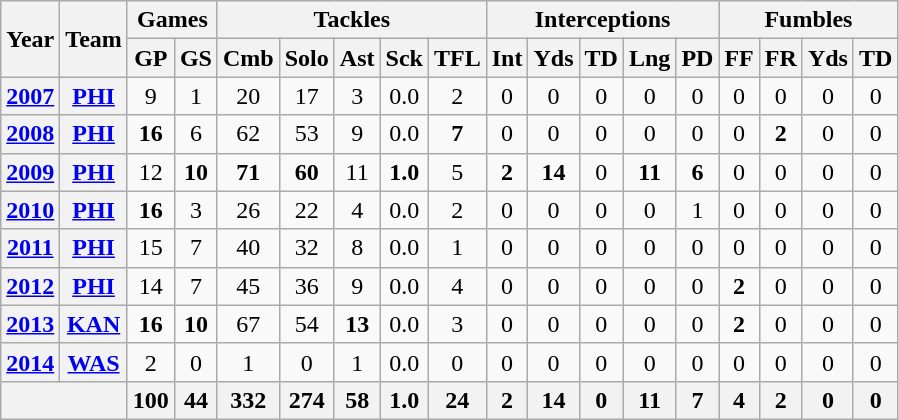<table class="wikitable" style="text-align:center">
<tr>
<th rowspan="2">Year</th>
<th rowspan="2">Team</th>
<th colspan="2">Games</th>
<th colspan="5">Tackles</th>
<th colspan="5">Interceptions</th>
<th colspan="4">Fumbles</th>
</tr>
<tr>
<th>GP</th>
<th>GS</th>
<th>Cmb</th>
<th>Solo</th>
<th>Ast</th>
<th>Sck</th>
<th>TFL</th>
<th>Int</th>
<th>Yds</th>
<th>TD</th>
<th>Lng</th>
<th>PD</th>
<th>FF</th>
<th>FR</th>
<th>Yds</th>
<th>TD</th>
</tr>
<tr>
<th><a href='#'>2007</a></th>
<th><a href='#'>PHI</a></th>
<td>9</td>
<td>1</td>
<td>20</td>
<td>17</td>
<td>3</td>
<td>0.0</td>
<td>2</td>
<td>0</td>
<td>0</td>
<td>0</td>
<td>0</td>
<td>0</td>
<td>0</td>
<td>0</td>
<td>0</td>
<td>0</td>
</tr>
<tr>
<th><a href='#'>2008</a></th>
<th><a href='#'>PHI</a></th>
<td><strong>16</strong></td>
<td>6</td>
<td>62</td>
<td>53</td>
<td>9</td>
<td>0.0</td>
<td><strong>7</strong></td>
<td>0</td>
<td>0</td>
<td>0</td>
<td>0</td>
<td>0</td>
<td>0</td>
<td><strong>2</strong></td>
<td>0</td>
<td>0</td>
</tr>
<tr>
<th><a href='#'>2009</a></th>
<th><a href='#'>PHI</a></th>
<td>12</td>
<td><strong>10</strong></td>
<td><strong>71</strong></td>
<td><strong>60</strong></td>
<td>11</td>
<td><strong>1.0</strong></td>
<td>5</td>
<td><strong>2</strong></td>
<td><strong>14</strong></td>
<td>0</td>
<td><strong>11</strong></td>
<td><strong>6</strong></td>
<td>0</td>
<td>0</td>
<td>0</td>
<td>0</td>
</tr>
<tr>
<th><a href='#'>2010</a></th>
<th><a href='#'>PHI</a></th>
<td><strong>16</strong></td>
<td>3</td>
<td>26</td>
<td>22</td>
<td>4</td>
<td>0.0</td>
<td>2</td>
<td>0</td>
<td>0</td>
<td>0</td>
<td>0</td>
<td>1</td>
<td>0</td>
<td>0</td>
<td>0</td>
<td>0</td>
</tr>
<tr>
<th><a href='#'>2011</a></th>
<th><a href='#'>PHI</a></th>
<td>15</td>
<td>7</td>
<td>40</td>
<td>32</td>
<td>8</td>
<td>0.0</td>
<td>1</td>
<td>0</td>
<td>0</td>
<td>0</td>
<td>0</td>
<td>0</td>
<td>0</td>
<td>0</td>
<td>0</td>
<td>0</td>
</tr>
<tr>
<th><a href='#'>2012</a></th>
<th><a href='#'>PHI</a></th>
<td>14</td>
<td>7</td>
<td>45</td>
<td>36</td>
<td>9</td>
<td>0.0</td>
<td>4</td>
<td>0</td>
<td>0</td>
<td>0</td>
<td>0</td>
<td>0</td>
<td><strong>2</strong></td>
<td>0</td>
<td>0</td>
<td>0</td>
</tr>
<tr>
<th><a href='#'>2013</a></th>
<th><a href='#'>KAN</a></th>
<td><strong>16</strong></td>
<td><strong>10</strong></td>
<td>67</td>
<td>54</td>
<td><strong>13</strong></td>
<td>0.0</td>
<td>3</td>
<td>0</td>
<td>0</td>
<td>0</td>
<td>0</td>
<td>0</td>
<td><strong>2</strong></td>
<td>0</td>
<td>0</td>
<td>0</td>
</tr>
<tr>
<th><a href='#'>2014</a></th>
<th><a href='#'>WAS</a></th>
<td>2</td>
<td>0</td>
<td>1</td>
<td>0</td>
<td>1</td>
<td>0.0</td>
<td>0</td>
<td>0</td>
<td>0</td>
<td>0</td>
<td>0</td>
<td>0</td>
<td>0</td>
<td>0</td>
<td>0</td>
<td>0</td>
</tr>
<tr>
<th colspan="2"></th>
<th>100</th>
<th>44</th>
<th>332</th>
<th>274</th>
<th>58</th>
<th>1.0</th>
<th>24</th>
<th>2</th>
<th>14</th>
<th>0</th>
<th>11</th>
<th>7</th>
<th>4</th>
<th>2</th>
<th>0</th>
<th>0</th>
</tr>
</table>
